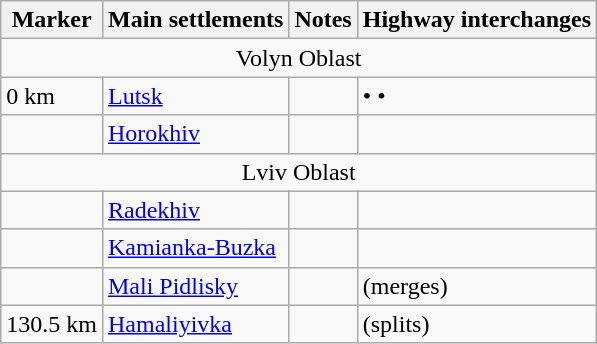<table class="wikitable">
<tr>
<th>Marker</th>
<th>Main settlements</th>
<th>Notes</th>
<th>Highway interchanges</th>
</tr>
<tr>
<td align=center colspan=4>Volyn Oblast</td>
</tr>
<tr>
<td>0 km</td>
<td><a href='#'>Lutsk</a></td>
<td></td>
<td>  •  • </td>
</tr>
<tr>
<td></td>
<td><a href='#'>Horokhiv</a></td>
<td></td>
<td></td>
</tr>
<tr>
<td align=center colspan=4>Lviv Oblast</td>
</tr>
<tr>
<td></td>
<td><a href='#'>Radekhiv</a></td>
<td></td>
<td></td>
</tr>
<tr>
<td></td>
<td><a href='#'>Kamianka-Buzka</a></td>
<td></td>
<td></td>
</tr>
<tr>
<td></td>
<td><a href='#'>Mali Pidlisky</a></td>
<td></td>
<td> (merges) </td>
</tr>
<tr>
<td>130.5 km</td>
<td><a href='#'>Hamaliyivka</a></td>
<td></td>
<td> (splits) </td>
</tr>
</table>
